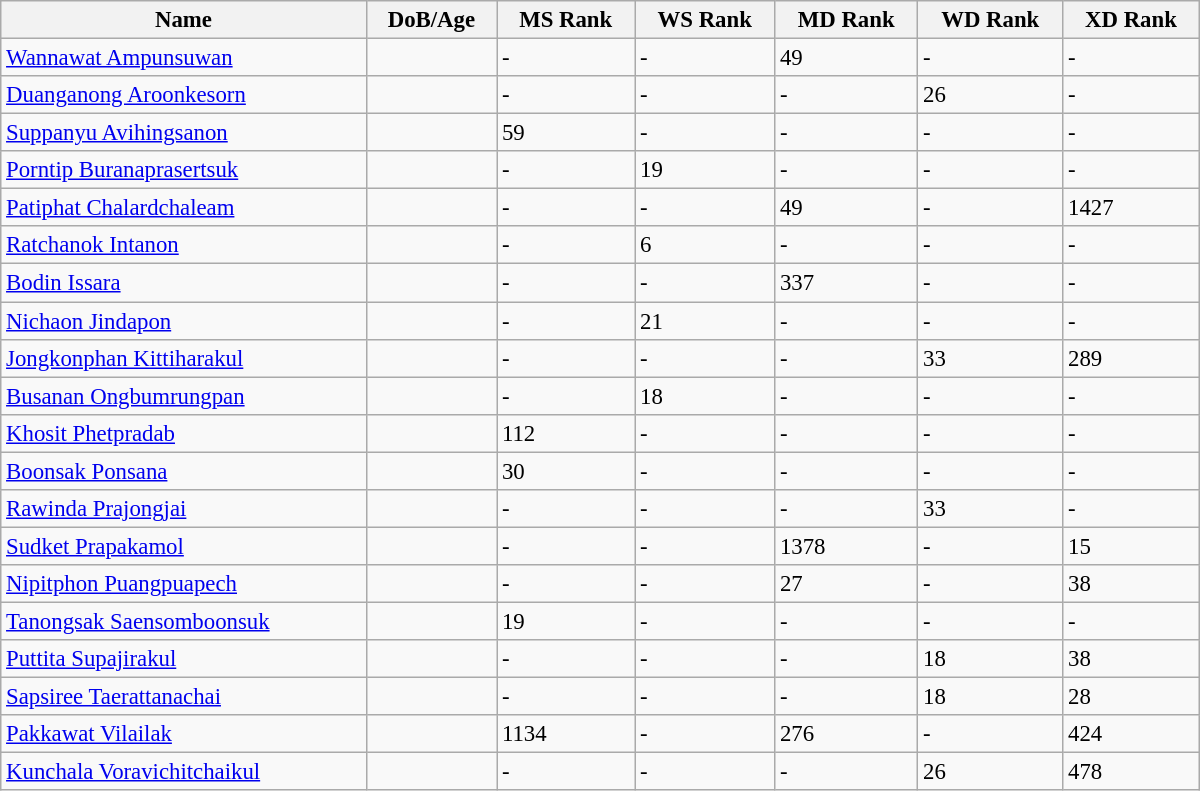<table class="wikitable"  style="width:800px; font-size:95%;">
<tr>
<th align="left">Name</th>
<th align="left">DoB/Age</th>
<th align="left">MS Rank</th>
<th align="left">WS Rank</th>
<th align="left">MD Rank</th>
<th align="left">WD Rank</th>
<th align="left">XD Rank</th>
</tr>
<tr>
<td><a href='#'>Wannawat Ampunsuwan</a></td>
<td></td>
<td>-</td>
<td>-</td>
<td>49</td>
<td>-</td>
<td>-</td>
</tr>
<tr>
<td><a href='#'>Duanganong Aroonkesorn</a></td>
<td></td>
<td>-</td>
<td>-</td>
<td>-</td>
<td>26</td>
<td>-</td>
</tr>
<tr>
<td><a href='#'>Suppanyu Avihingsanon</a></td>
<td></td>
<td>59</td>
<td>-</td>
<td>-</td>
<td>-</td>
<td>-</td>
</tr>
<tr>
<td><a href='#'>Porntip Buranaprasertsuk</a></td>
<td></td>
<td>-</td>
<td>19</td>
<td>-</td>
<td>-</td>
<td>-</td>
</tr>
<tr>
<td><a href='#'>Patiphat Chalardchaleam</a></td>
<td></td>
<td>-</td>
<td>-</td>
<td>49</td>
<td>-</td>
<td>1427</td>
</tr>
<tr>
<td><a href='#'>Ratchanok Intanon</a></td>
<td></td>
<td>-</td>
<td>6</td>
<td>-</td>
<td>-</td>
<td>-</td>
</tr>
<tr>
<td><a href='#'>Bodin Issara</a></td>
<td></td>
<td>-</td>
<td>-</td>
<td>337</td>
<td>-</td>
<td>-</td>
</tr>
<tr>
<td><a href='#'>Nichaon Jindapon</a></td>
<td></td>
<td>-</td>
<td>21</td>
<td>-</td>
<td>-</td>
<td>-</td>
</tr>
<tr>
<td><a href='#'>Jongkonphan Kittiharakul</a></td>
<td></td>
<td>-</td>
<td>-</td>
<td>-</td>
<td>33</td>
<td>289</td>
</tr>
<tr>
<td><a href='#'>Busanan Ongbumrungpan</a></td>
<td></td>
<td>-</td>
<td>18</td>
<td>-</td>
<td>-</td>
<td>-</td>
</tr>
<tr>
<td><a href='#'>Khosit Phetpradab</a></td>
<td></td>
<td>112</td>
<td>-</td>
<td>-</td>
<td>-</td>
<td>-</td>
</tr>
<tr>
<td><a href='#'>Boonsak Ponsana</a></td>
<td></td>
<td>30</td>
<td>-</td>
<td>-</td>
<td>-</td>
<td>-</td>
</tr>
<tr>
<td><a href='#'>Rawinda Prajongjai</a></td>
<td></td>
<td>-</td>
<td>-</td>
<td>-</td>
<td>33</td>
<td>-</td>
</tr>
<tr>
<td><a href='#'>Sudket Prapakamol</a></td>
<td></td>
<td>-</td>
<td>-</td>
<td>1378</td>
<td>-</td>
<td>15</td>
</tr>
<tr>
<td><a href='#'>Nipitphon Puangpuapech</a></td>
<td></td>
<td>-</td>
<td>-</td>
<td>27</td>
<td>-</td>
<td>38</td>
</tr>
<tr>
<td><a href='#'>Tanongsak Saensomboonsuk</a></td>
<td></td>
<td>19</td>
<td>-</td>
<td>-</td>
<td>-</td>
<td>-</td>
</tr>
<tr>
<td><a href='#'>Puttita Supajirakul</a></td>
<td></td>
<td>-</td>
<td>-</td>
<td>-</td>
<td>18</td>
<td>38</td>
</tr>
<tr>
<td><a href='#'>Sapsiree Taerattanachai</a></td>
<td></td>
<td>-</td>
<td>-</td>
<td>-</td>
<td>18</td>
<td>28</td>
</tr>
<tr>
<td><a href='#'>Pakkawat Vilailak</a></td>
<td></td>
<td>1134</td>
<td>-</td>
<td>276</td>
<td>-</td>
<td>424</td>
</tr>
<tr>
<td><a href='#'>Kunchala Voravichitchaikul</a></td>
<td></td>
<td>-</td>
<td>-</td>
<td>-</td>
<td>26</td>
<td>478</td>
</tr>
</table>
